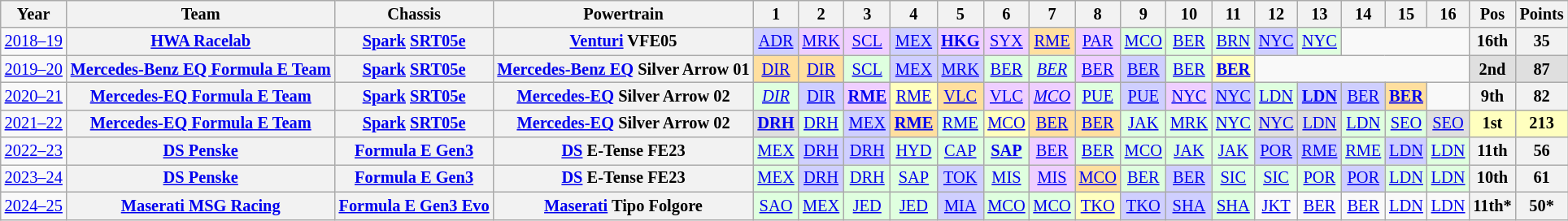<table class="wikitable" style="text-align:center; font-size:85%">
<tr>
<th>Year</th>
<th>Team</th>
<th>Chassis</th>
<th>Powertrain</th>
<th>1</th>
<th>2</th>
<th>3</th>
<th>4</th>
<th>5</th>
<th>6</th>
<th>7</th>
<th>8</th>
<th>9</th>
<th>10</th>
<th>11</th>
<th>12</th>
<th>13</th>
<th>14</th>
<th>15</th>
<th>16</th>
<th>Pos</th>
<th>Points</th>
</tr>
<tr>
<td nowrap><a href='#'>2018–19</a></td>
<th nowrap><a href='#'>HWA Racelab</a></th>
<th nowrap><a href='#'>Spark</a> <a href='#'>SRT05e</a></th>
<th nowrap><a href='#'>Venturi</a> VFE05</th>
<td style="background:#CFCFFF;"><a href='#'>ADR</a><br></td>
<td style="background:#EFCFFF;"><a href='#'>MRK</a><br></td>
<td style="background:#EFCFFF;"><a href='#'>SCL</a><br></td>
<td style="background:#CFCFFF;"><a href='#'>MEX</a><br></td>
<td style="background:#EFCFFF;"><strong><a href='#'>HKG</a></strong><br></td>
<td style="background:#EFCFFF;"><a href='#'>SYX</a><br></td>
<td style="background:#FFDF9F;"><a href='#'>RME</a><br></td>
<td style="background:#EFCFFF;"><a href='#'>PAR</a><br></td>
<td style="background:#DFFFDF;"><a href='#'>MCO</a><br></td>
<td style="background:#DFFFDF;"><a href='#'>BER</a><br></td>
<td style="background:#DFFFDF;"><a href='#'>BRN</a><br></td>
<td style="background:#CFCFFF;"><a href='#'>NYC</a><br></td>
<td style="background:#DFFFDF;"><a href='#'>NYC</a><br></td>
<td colspan=3></td>
<th>16th</th>
<th>35</th>
</tr>
<tr>
<td nowrap><a href='#'>2019–20</a></td>
<th nowrap><a href='#'>Mercedes-Benz EQ Formula E Team</a></th>
<th nowrap><a href='#'>Spark</a> <a href='#'>SRT05e</a></th>
<th nowrap><a href='#'>Mercedes-Benz EQ</a> Silver Arrow 01</th>
<td style="background:#FFDF9F;"><a href='#'>DIR</a><br></td>
<td style="background:#FFDF9F;"><a href='#'>DIR</a><br></td>
<td style="background:#DFFFDF;"><a href='#'>SCL</a><br></td>
<td style="background:#CFCFFF;"><a href='#'>MEX</a><br></td>
<td style="background:#CFCFFF;"><a href='#'>MRK</a><br></td>
<td style="background:#DFFFDF;"><a href='#'>BER</a><br></td>
<td style="background:#DFFFDF;"><em><a href='#'>BER</a></em><br></td>
<td style="background:#EFCFFF;"><a href='#'>BER</a><br></td>
<td style="background:#CFCFFF;"><a href='#'>BER</a><br></td>
<td style="background:#DFFFDF;"><a href='#'>BER</a><br></td>
<td style="background:#FFFFBF;"><strong><a href='#'>BER</a></strong><br></td>
<td colspan=5></td>
<th style="background:#DFDFDF;">2nd</th>
<th style="background:#DFDFDF;">87</th>
</tr>
<tr>
<td nowrap><a href='#'>2020–21</a></td>
<th nowrap><a href='#'>Mercedes-EQ Formula E Team</a></th>
<th nowrap><a href='#'>Spark</a> <a href='#'>SRT05e</a></th>
<th nowrap><a href='#'>Mercedes-EQ</a> Silver Arrow 02</th>
<td style="background:#DFFFDF;"><em><a href='#'>DIR</a></em><br></td>
<td style="background:#CFCFFF;"><a href='#'>DIR</a><br></td>
<td style="background:#EFCFFF;"><strong><a href='#'>RME</a></strong><br></td>
<td style="background:#FFFFBF;"><a href='#'>RME</a><br></td>
<td style="background:#FFDF9F;"><a href='#'>VLC</a><br></td>
<td style="background:#EFCFFF;"><a href='#'>VLC</a><br></td>
<td style="background:#EFCFFF;"><em><a href='#'>MCO</a></em><br></td>
<td style="background:#DFFFDF;"><a href='#'>PUE</a><br></td>
<td style="background:#CFCFFF;"><a href='#'>PUE</a><br></td>
<td style="background:#EFCFFF;"><a href='#'>NYC</a><br></td>
<td style="background:#CFCFFF;"><a href='#'>NYC</a><br></td>
<td style="background:#DFFFDF;"><a href='#'>LDN</a><br></td>
<td style="background:#CFCFFF;"><strong><a href='#'>LDN</a></strong><br></td>
<td style="background:#CFCFFF;"><a href='#'>BER</a><br></td>
<td style="background:#FFDF9F;"><strong><a href='#'>BER</a></strong><br></td>
<td></td>
<th>9th</th>
<th>82</th>
</tr>
<tr>
<td nowrap><a href='#'>2021–22</a></td>
<th nowrap><a href='#'>Mercedes-EQ Formula E Team</a></th>
<th nowrap><a href='#'>Spark</a> <a href='#'>SRT05e</a></th>
<th nowrap><a href='#'>Mercedes-EQ</a> Silver Arrow 02</th>
<td style="background:#DFDFDF;"><strong><a href='#'>DRH</a></strong><br></td>
<td style="background:#DFFFDF;"><a href='#'>DRH</a><br></td>
<td style="background:#CFCFFF;"><a href='#'>MEX</a><br></td>
<td style="background:#FFDF9F;"><strong><a href='#'>RME</a></strong><br></td>
<td style="background:#DFFFDF;"><a href='#'>RME</a><br></td>
<td style="background:#FFFFBF;"><a href='#'>MCO</a><br></td>
<td style="background:#FFDF9F;"><a href='#'>BER</a><br></td>
<td style="background:#FFDF9F;"><a href='#'>BER</a><br></td>
<td style="background:#DFFFDF;"><a href='#'>JAK</a><br></td>
<td style="background:#DFFFDF;"><a href='#'>MRK</a><br></td>
<td style="background:#DFFFDF;"><a href='#'>NYC</a><br></td>
<td style="background:#DFDFDF;"><a href='#'>NYC</a><br></td>
<td style="background:#DFDFDF;"><a href='#'>LDN</a><br></td>
<td style="background:#DFFFDF;"><a href='#'>LDN</a><br></td>
<td style="background:#DFFFDF;"><a href='#'>SEO</a><br></td>
<td style="background:#DFDFDF;"><a href='#'>SEO</a><br></td>
<th style="background:#FFFFBF;">1st</th>
<th style="background:#FFFFBF;">213</th>
</tr>
<tr>
<td><a href='#'>2022–23</a></td>
<th nowrap><a href='#'>DS Penske</a></th>
<th nowrap><a href='#'>Formula E Gen3</a></th>
<th nowrap><a href='#'>DS</a> E-Tense FE23</th>
<td style="background:#DFFFDF;"><a href='#'>MEX</a><br></td>
<td style="background:#CFCFFF;"><a href='#'>DRH</a><br></td>
<td style="background:#CFCFFF;"><a href='#'>DRH</a><br></td>
<td style="background:#DFFFDF;"><a href='#'>HYD</a><br></td>
<td style="background:#DFFFDF;"><a href='#'>CAP</a><br></td>
<td style="background:#dfffdf;"><strong><a href='#'>SAP</a></strong><br></td>
<td style="background:#efcfff;"><a href='#'>BER</a><br></td>
<td style="background:#dfffdf;"><a href='#'>BER</a><br></td>
<td style="background:#dfffdf;"><a href='#'>MCO</a><br></td>
<td style="background:#dfffdf;"><a href='#'>JAK</a><br></td>
<td style="background:#dfffdf;"><a href='#'>JAK</a><br></td>
<td style="background:#cfcfff;"><a href='#'>POR</a><br></td>
<td style="background:#cfcfff;"><a href='#'>RME</a><br></td>
<td style="background:#dfffdf;"><a href='#'>RME</a><br></td>
<td style="background:#CFCFFF;"><a href='#'>LDN</a><br></td>
<td style="background:#DFFFDF;"><a href='#'>LDN</a><br></td>
<th>11th</th>
<th>56</th>
</tr>
<tr>
<td nowrap><a href='#'>2023–24</a></td>
<th nowrap><a href='#'>DS Penske</a></th>
<th nowrap><a href='#'>Formula E Gen3</a></th>
<th nowrap><a href='#'>DS</a> E-Tense FE23</th>
<td style="background:#dfffdf;"><a href='#'>MEX</a><br></td>
<td style="background:#cfcfff;"><a href='#'>DRH</a><br></td>
<td style="background:#dfffdf;"><a href='#'>DRH</a><br></td>
<td style="background:#dfffdf;"><a href='#'>SAP</a><br></td>
<td style="background:#cfcfff;"><a href='#'>TOK</a><br></td>
<td style="background:#dfffdf;"><a href='#'>MIS</a><br></td>
<td style="background:#EFCFFF;"><a href='#'>MIS</a><br></td>
<td style="background:#FFDF9F;"><a href='#'>MCO</a><br></td>
<td style="background:#dfffdf;"><a href='#'>BER</a><br></td>
<td style="background:#cfcfff;"><a href='#'>BER</a><br></td>
<td style="background:#dfffdf;"><a href='#'>SIC</a><br></td>
<td style="background:#dfffdf;"><a href='#'>SIC</a><br></td>
<td style="background:#dfffdf;"><a href='#'>POR</a><br></td>
<td style="background:#cfcfff;"><a href='#'>POR</a><br></td>
<td style="background:#dfffdf;"><a href='#'>LDN</a><br></td>
<td style="background:#dfffdf;"><a href='#'>LDN</a><br></td>
<th>10th</th>
<th>61</th>
</tr>
<tr>
<td nowrap><a href='#'>2024–25</a></td>
<th nowrap><a href='#'>Maserati MSG Racing</a></th>
<th nowrap><a href='#'>Formula E Gen3 Evo</a></th>
<th nowrap><a href='#'>Maserati</a> Tipo Folgore</th>
<td style="background:#DFFFDF;"><a href='#'>SAO</a><br></td>
<td style="background:#DFFFDF;"><a href='#'>MEX</a><br></td>
<td style="background:#DFFFDF;"><a href='#'>JED</a><br></td>
<td style="background:#DFFFDF;"><a href='#'>JED</a><br></td>
<td style="background:#CFCFFF;"><a href='#'>MIA</a><br></td>
<td style="background:#DFFFDF;"><a href='#'>MCO</a><br></td>
<td style="background:#DFFFDF;"><a href='#'>MCO</a><br></td>
<td style="background:#FFFFBF;"><a href='#'>TKO</a><br></td>
<td style="background:#CFCFFF;"><a href='#'>TKO</a><br> </td>
<td style="background:#CFCFFF;"><a href='#'>SHA</a><br></td>
<td style="background:#DFFFDF;"><a href='#'>SHA</a><br></td>
<td><a href='#'>JKT</a></td>
<td><a href='#'>BER</a></td>
<td><a href='#'>BER</a></td>
<td><a href='#'>LDN</a></td>
<td><a href='#'>LDN</a></td>
<th>11th*</th>
<th>50*</th>
</tr>
</table>
